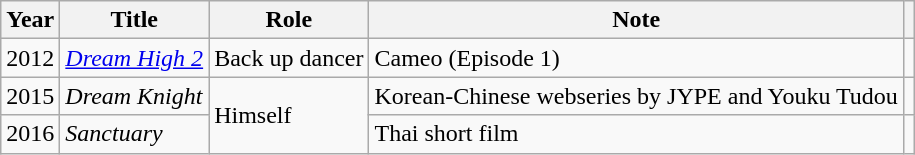<table class="wikitable sortable">
<tr>
<th>Year</th>
<th>Title</th>
<th>Role</th>
<th>Note</th>
<th></th>
</tr>
<tr>
<td>2012</td>
<td><em><a href='#'>Dream High 2</a></em></td>
<td>Back up dancer</td>
<td>Cameo (Episode 1)</td>
<td></td>
</tr>
<tr>
<td>2015</td>
<td><em>Dream Knight</em></td>
<td rowspan="2">Himself</td>
<td>Korean-Chinese webseries by JYPE and Youku Tudou</td>
<td></td>
</tr>
<tr>
<td>2016</td>
<td><em>Sanctuary</em></td>
<td>Thai short film</td>
<td></td>
</tr>
</table>
